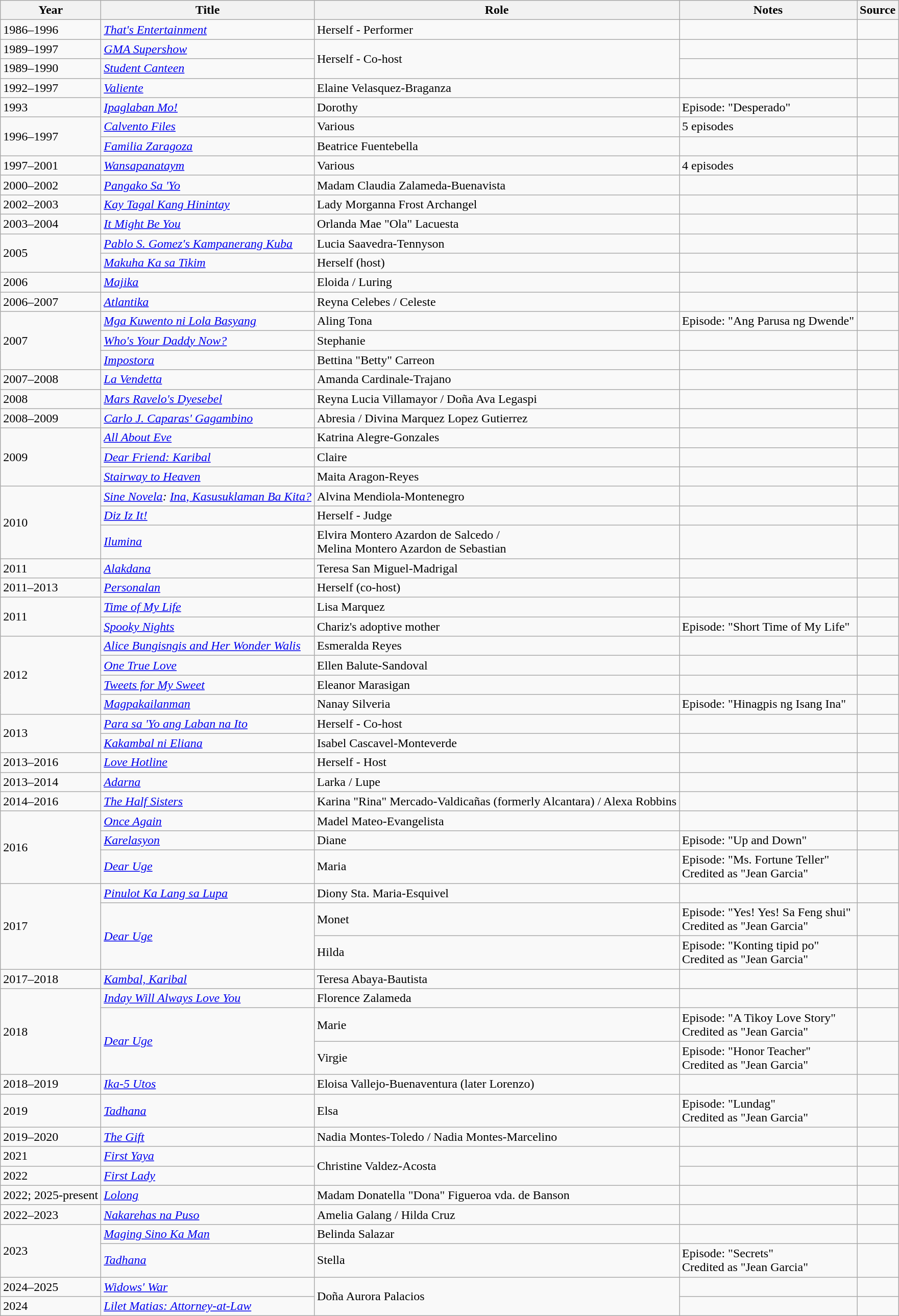<table class="wikitable sortable" >
<tr>
<th>Year</th>
<th>Title</th>
<th>Role</th>
<th class="unsortable">Notes </th>
<th class="unsortable">Source </th>
</tr>
<tr>
<td>1986–1996</td>
<td><em><a href='#'>That's Entertainment</a></em></td>
<td>Herself - Performer</td>
<td></td>
<td></td>
</tr>
<tr>
<td>1989–1997</td>
<td><em><a href='#'>GMA Supershow</a></em></td>
<td rowspan="2">Herself - Co-host</td>
<td></td>
<td></td>
</tr>
<tr>
<td>1989–1990</td>
<td><em><a href='#'>Student Canteen</a></em></td>
<td></td>
<td></td>
</tr>
<tr>
<td>1992–1997</td>
<td><em><a href='#'>Valiente</a></em></td>
<td>Elaine Velasquez-Braganza</td>
<td></td>
<td></td>
</tr>
<tr>
<td>1993</td>
<td><em><a href='#'>Ipaglaban Mo!</a></em></td>
<td>Dorothy</td>
<td>Episode: "Desperado"</td>
<td></td>
</tr>
<tr>
<td rowspan="2">1996–1997</td>
<td><em><a href='#'>Calvento Files</a></em></td>
<td>Various</td>
<td>5 episodes</td>
<td></td>
</tr>
<tr>
<td><em><a href='#'>Familia Zaragoza</a></em></td>
<td>Beatrice Fuentebella</td>
<td></td>
<td></td>
</tr>
<tr>
<td>1997–2001</td>
<td><em><a href='#'>Wansapanataym</a></em></td>
<td>Various</td>
<td>4 episodes</td>
<td></td>
</tr>
<tr>
<td>2000–2002</td>
<td><em><a href='#'>Pangako Sa 'Yo</a></em></td>
<td>Madam Claudia Zalameda-Buenavista</td>
<td></td>
<td></td>
</tr>
<tr>
<td>2002–2003</td>
<td><em><a href='#'>Kay Tagal Kang Hinintay</a></em></td>
<td>Lady Morganna Frost Archangel</td>
<td></td>
<td></td>
</tr>
<tr>
<td>2003–2004</td>
<td><em><a href='#'>It Might Be You</a></em></td>
<td>Orlanda Mae "Ola" Lacuesta</td>
<td></td>
<td></td>
</tr>
<tr>
<td rowspan="2">2005</td>
<td><em><a href='#'>Pablo S. Gomez's Kampanerang Kuba</a></em></td>
<td>Lucia Saavedra-Tennyson</td>
<td></td>
<td></td>
</tr>
<tr>
<td><em><a href='#'>Makuha Ka sa Tikim</a></em></td>
<td>Herself (host)</td>
<td></td>
<td></td>
</tr>
<tr>
<td>2006</td>
<td><em><a href='#'>Majika</a></em></td>
<td>Eloida / Luring</td>
<td></td>
<td></td>
</tr>
<tr>
<td>2006–2007</td>
<td><em><a href='#'>Atlantika</a></em></td>
<td>Reyna Celebes / Celeste</td>
<td></td>
<td></td>
</tr>
<tr>
<td rowspan="3">2007</td>
<td><em><a href='#'>Mga Kuwento ni Lola Basyang</a></em></td>
<td>Aling Tona</td>
<td>Episode: "Ang Parusa ng Dwende"</td>
<td></td>
</tr>
<tr>
<td><em><a href='#'>Who's Your Daddy Now?</a></em></td>
<td>Stephanie</td>
<td></td>
<td></td>
</tr>
<tr>
<td><em><a href='#'>Impostora</a></em></td>
<td>Bettina "Betty" Carreon</td>
<td></td>
<td></td>
</tr>
<tr>
<td>2007–2008</td>
<td><em><a href='#'>La Vendetta</a></em></td>
<td>Amanda Cardinale-Trajano</td>
<td></td>
<td></td>
</tr>
<tr>
<td>2008</td>
<td><em><a href='#'>Mars Ravelo's Dyesebel</a></em></td>
<td>Reyna Lucia Villamayor / Doña Ava Legaspi</td>
<td></td>
<td></td>
</tr>
<tr>
<td>2008–2009</td>
<td><em><a href='#'>Carlo J. Caparas' Gagambino</a></em></td>
<td>Abresia / Divina Marquez Lopez Gutierrez</td>
<td></td>
<td></td>
</tr>
<tr>
<td rowspan="3">2009</td>
<td><em><a href='#'>All About Eve</a></em></td>
<td>Katrina Alegre-Gonzales</td>
<td></td>
<td></td>
</tr>
<tr>
<td><em><a href='#'>Dear Friend: Karibal</a></em></td>
<td>Claire</td>
<td></td>
<td></td>
</tr>
<tr>
<td><em><a href='#'>Stairway to Heaven</a></em></td>
<td>Maita Aragon-Reyes</td>
<td></td>
<td></td>
</tr>
<tr>
<td rowspan="3">2010</td>
<td><em><a href='#'>Sine Novela</a>: <a href='#'>Ina, Kasusuklaman Ba Kita?</a></em></td>
<td>Alvina Mendiola-Montenegro</td>
<td></td>
<td></td>
</tr>
<tr>
<td><em><a href='#'>Diz Iz It!</a></em></td>
<td>Herself - Judge</td>
<td></td>
<td></td>
</tr>
<tr>
<td><em><a href='#'>Ilumina</a></em></td>
<td>Elvira Montero Azardon de Salcedo /<br>Melina Montero Azardon de Sebastian</td>
<td></td>
<td></td>
</tr>
<tr>
<td>2011</td>
<td><em><a href='#'>Alakdana</a></em></td>
<td>Teresa San Miguel-Madrigal</td>
<td></td>
<td></td>
</tr>
<tr>
<td>2011–2013</td>
<td><em><a href='#'>Personalan</a></em></td>
<td>Herself (co-host)</td>
<td></td>
<td></td>
</tr>
<tr>
<td rowspan="2">2011</td>
<td><em><a href='#'>Time of My Life</a></em></td>
<td>Lisa Marquez</td>
<td></td>
<td></td>
</tr>
<tr>
<td><em><a href='#'>Spooky Nights</a></em></td>
<td>Chariz's adoptive mother</td>
<td>Episode: "Short Time of My Life"</td>
<td></td>
</tr>
<tr>
<td rowspan="4">2012</td>
<td><em><a href='#'>Alice Bungisngis and Her Wonder Walis</a></em></td>
<td>Esmeralda Reyes</td>
<td></td>
<td></td>
</tr>
<tr>
<td><em><a href='#'>One True Love</a></em></td>
<td>Ellen Balute-Sandoval</td>
<td></td>
<td></td>
</tr>
<tr>
<td><em><a href='#'>Tweets for My Sweet</a></em></td>
<td>Eleanor Marasigan</td>
<td></td>
<td></td>
</tr>
<tr>
<td><em><a href='#'>Magpakailanman</a></em></td>
<td>Nanay Silveria</td>
<td>Episode: "Hinagpis ng Isang Ina"</td>
<td></td>
</tr>
<tr>
<td rowspan="2">2013</td>
<td><em><a href='#'>Para sa 'Yo ang Laban na Ito</a></em></td>
<td>Herself - Co-host</td>
<td></td>
<td></td>
</tr>
<tr>
<td><em><a href='#'>Kakambal ni Eliana</a></em></td>
<td>Isabel Cascavel-Monteverde</td>
<td></td>
<td></td>
</tr>
<tr>
<td>2013–2016</td>
<td><em><a href='#'>Love Hotline</a></em></td>
<td>Herself - Host</td>
<td></td>
<td></td>
</tr>
<tr>
<td>2013–2014</td>
<td><em><a href='#'>Adarna</a></em></td>
<td>Larka / Lupe</td>
<td></td>
<td></td>
</tr>
<tr>
<td>2014–2016</td>
<td><em><a href='#'>The Half Sisters</a></em></td>
<td>Karina "Rina" Mercado-Valdicañas (formerly Alcantara) / Alexa Robbins</td>
<td></td>
<td></td>
</tr>
<tr>
<td rowspan="3">2016</td>
<td><em><a href='#'>Once Again</a></em></td>
<td>Madel Mateo-Evangelista</td>
<td></td>
<td></td>
</tr>
<tr>
<td><em><a href='#'>Karelasyon</a></em></td>
<td>Diane</td>
<td>Episode: "Up and Down"</td>
<td></td>
</tr>
<tr>
<td><em><a href='#'>Dear Uge</a></em></td>
<td>Maria</td>
<td>Episode: "Ms. Fortune Teller" <br> Credited as "Jean Garcia"</td>
<td></td>
</tr>
<tr>
<td rowspan="3">2017</td>
<td><em><a href='#'>Pinulot Ka Lang sa Lupa</a></em></td>
<td>Diony Sta. Maria-Esquivel</td>
<td></td>
<td></td>
</tr>
<tr>
<td rowspan="2"><em><a href='#'>Dear Uge</a></em></td>
<td>Monet</td>
<td>Episode: "Yes! Yes! Sa Feng shui" <br> Credited as "Jean Garcia"</td>
<td></td>
</tr>
<tr>
<td>Hilda</td>
<td>Episode: "Konting tipid po" <br> Credited as "Jean Garcia"</td>
<td></td>
</tr>
<tr>
<td>2017–2018</td>
<td><em><a href='#'>Kambal, Karibal</a></em></td>
<td>Teresa Abaya-Bautista</td>
<td></td>
<td></td>
</tr>
<tr>
<td rowspan="3">2018</td>
<td><em><a href='#'>Inday Will Always Love You</a></em></td>
<td>Florence Zalameda</td>
<td></td>
<td></td>
</tr>
<tr>
<td rowspan="2"><em><a href='#'>Dear Uge</a></em></td>
<td>Marie</td>
<td>Episode: "A Tikoy Love Story" <br> Credited as "Jean Garcia"</td>
<td></td>
</tr>
<tr>
<td>Virgie</td>
<td>Episode: "Honor Teacher" <br> Credited as "Jean Garcia"</td>
<td></td>
</tr>
<tr>
<td>2018–2019</td>
<td><em><a href='#'>Ika-5 Utos</a></em></td>
<td>Eloisa Vallejo-Buenaventura (later Lorenzo)</td>
<td></td>
<td></td>
</tr>
<tr>
<td>2019</td>
<td><em><a href='#'>Tadhana</a></em></td>
<td>Elsa</td>
<td>Episode: "Lundag" <br> Credited as "Jean Garcia"</td>
<td></td>
</tr>
<tr>
<td>2019–2020</td>
<td><em><a href='#'>The Gift</a></em></td>
<td>Nadia Montes-Toledo / Nadia Montes-Marcelino</td>
<td></td>
<td></td>
</tr>
<tr>
<td>2021</td>
<td><em><a href='#'>First Yaya</a></em></td>
<td rowspan="2">Christine Valdez-Acosta</td>
<td></td>
<td></td>
</tr>
<tr>
<td>2022</td>
<td><em><a href='#'>First Lady</a></em></td>
<td></td>
<td></td>
</tr>
<tr>
<td>2022; 2025-present</td>
<td><em><a href='#'>Lolong</a></em></td>
<td>Madam Donatella "Dona" Figueroa vda. de Banson</td>
<td></td>
<td></td>
</tr>
<tr>
<td>2022–2023</td>
<td><em><a href='#'>Nakarehas na Puso</a></em></td>
<td>Amelia Galang / Hilda Cruz</td>
<td></td>
<td></td>
</tr>
<tr>
<td rowspan="2">2023</td>
<td><em><a href='#'>Maging Sino Ka Man</a></em></td>
<td>Belinda Salazar</td>
<td></td>
<td></td>
</tr>
<tr>
<td><em><a href='#'>Tadhana</a></em></td>
<td>Stella</td>
<td>Episode: "Secrets" <br> Credited as "Jean Garcia"</td>
<td></td>
</tr>
<tr>
<td>2024–2025</td>
<td><em><a href='#'>Widows' War</a></em></td>
<td rowspan="2">Doña Aurora Palacios</td>
<td></td>
<td></td>
</tr>
<tr>
<td>2024</td>
<td><em><a href='#'>Lilet Matias: Attorney-at-Law</a></em></td>
<td></td>
<td></td>
</tr>
</table>
